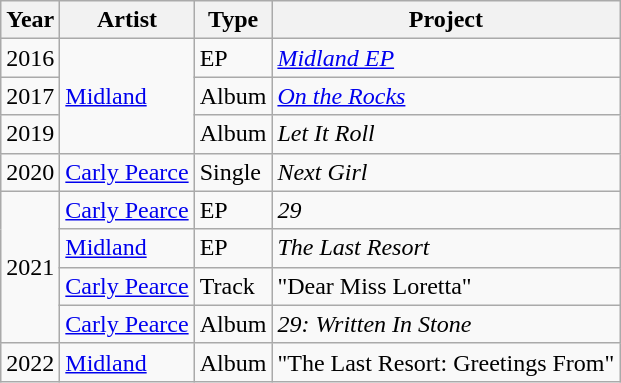<table class="wikitable">
<tr>
<th>Year</th>
<th>Artist</th>
<th>Type</th>
<th>Project</th>
</tr>
<tr>
<td>2016</td>
<td rowspan=3><a href='#'>Midland</a></td>
<td>EP</td>
<td><em><a href='#'>Midland EP</a></em></td>
</tr>
<tr>
<td>2017</td>
<td>Album</td>
<td><em><a href='#'>On the Rocks</a></em></td>
</tr>
<tr>
<td>2019</td>
<td>Album</td>
<td><em>Let It Roll</em></td>
</tr>
<tr>
<td>2020</td>
<td rowspan=1><a href='#'>Carly Pearce</a></td>
<td>Single</td>
<td><em>Next Girl</em></td>
</tr>
<tr>
<td rowspan=4>2021</td>
<td rowspan=1><a href='#'>Carly Pearce</a></td>
<td>EP</td>
<td><em>29</em></td>
</tr>
<tr>
<td rowspan=1><a href='#'>Midland</a></td>
<td>EP</td>
<td><em>The Last Resort</em></td>
</tr>
<tr>
<td rowspan=1><a href='#'>Carly Pearce</a></td>
<td>Track</td>
<td>"Dear Miss Loretta"</td>
</tr>
<tr>
<td rowspan=1><a href='#'>Carly Pearce</a></td>
<td>Album</td>
<td><em>29: Written In Stone</em></td>
</tr>
<tr>
<td rowspan=1>2022</td>
<td rowspan=1><a href='#'>Midland</a></td>
<td>Album</td>
<td>"The Last Resort: Greetings From"</td>
</tr>
</table>
